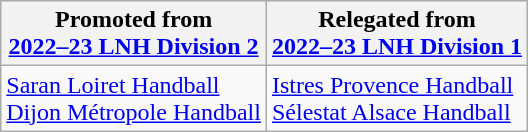<table class="wikitable">
<tr>
<th>Promoted from<br><a href='#'>2022–23 LNH Division 2</a></th>
<th>Relegated from<br><a href='#'>2022–23 LNH Division 1</a></th>
</tr>
<tr>
<td><a href='#'>Saran Loiret Handball</a><br><a href='#'>Dijon Métropole Handball</a></td>
<td><a href='#'>Istres Provence Handball</a><br><a href='#'>Sélestat Alsace Handball</a></td>
</tr>
</table>
